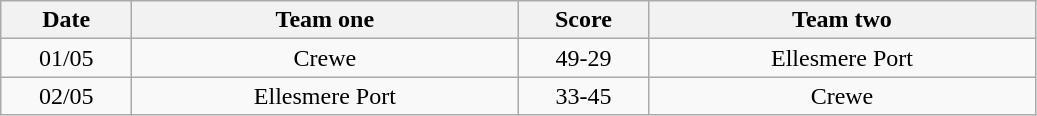<table class="wikitable" style="text-align: center">
<tr>
<th width=80>Date</th>
<th width=250>Team one</th>
<th width=80>Score</th>
<th width=250>Team two</th>
</tr>
<tr>
<td>01/05</td>
<td>Crewe</td>
<td>49-29</td>
<td>Ellesmere Port</td>
</tr>
<tr>
<td>02/05</td>
<td>Ellesmere Port</td>
<td>33-45</td>
<td>Crewe</td>
</tr>
</table>
